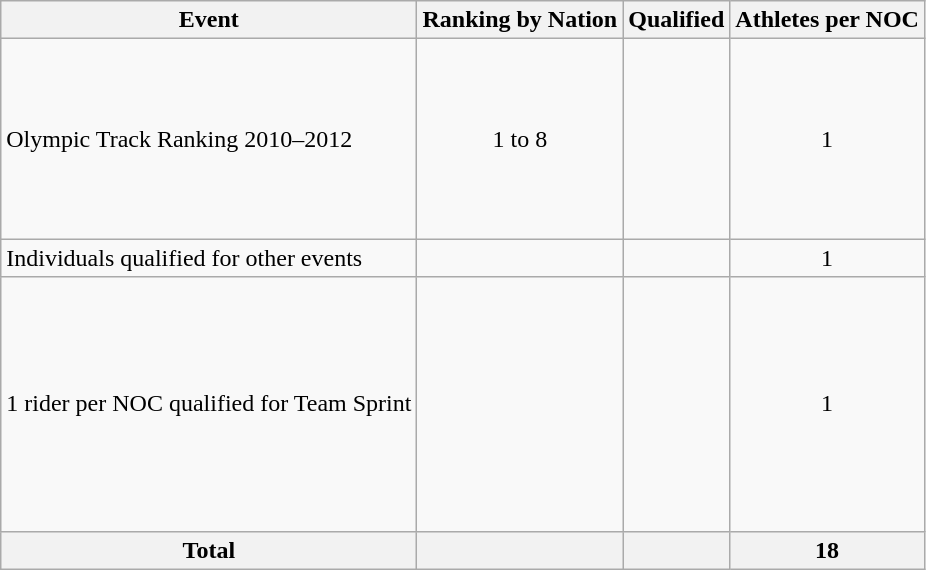<table class="wikitable">
<tr>
<th>Event</th>
<th>Ranking by Nation</th>
<th>Qualified</th>
<th>Athletes per NOC</th>
</tr>
<tr>
<td>Olympic Track Ranking 2010–2012</td>
<td style="text-align:center;">1 to 8</td>
<td> <br> <br> <br> <br> <br> <br> <br></td>
<td style="text-align:center;">1</td>
</tr>
<tr>
<td>Individuals qualified for other events</td>
<td></td>
<td></td>
<td style="text-align:center;">1</td>
</tr>
<tr>
<td>1 rider per NOC qualified for Team Sprint</td>
<td></td>
<td> <br> <br> <br> <br> <br> <br> <br> <br> <br></td>
<td style="text-align:center;">1</td>
</tr>
<tr>
<th>Total</th>
<th></th>
<th></th>
<th>18</th>
</tr>
</table>
